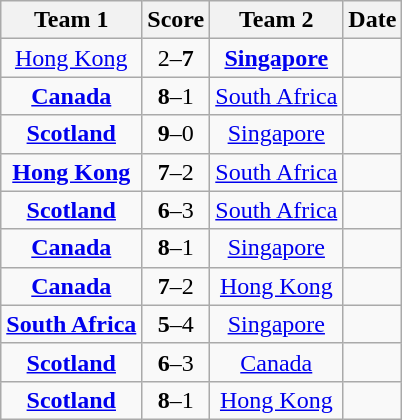<table class="wikitable" style="text-align: center">
<tr>
<th>Team 1</th>
<th>Score</th>
<th>Team 2</th>
<th>Date</th>
</tr>
<tr>
<td> <a href='#'>Hong Kong</a></td>
<td>2–<strong>7</strong></td>
<td> <strong><a href='#'>Singapore</a></strong></td>
<td></td>
</tr>
<tr>
<td> <strong><a href='#'>Canada</a></strong></td>
<td><strong>8</strong>–1</td>
<td> <a href='#'>South Africa</a></td>
<td></td>
</tr>
<tr>
<td> <strong><a href='#'>Scotland</a></strong></td>
<td><strong>9</strong>–0</td>
<td> <a href='#'>Singapore</a></td>
<td></td>
</tr>
<tr>
<td> <strong><a href='#'>Hong Kong</a></strong></td>
<td><strong>7</strong>–2</td>
<td> <a href='#'>South Africa</a></td>
<td></td>
</tr>
<tr>
<td> <strong><a href='#'>Scotland</a></strong></td>
<td><strong>6</strong>–3</td>
<td> <a href='#'>South Africa</a></td>
<td></td>
</tr>
<tr>
<td> <strong><a href='#'>Canada</a></strong></td>
<td><strong>8</strong>–1</td>
<td> <a href='#'>Singapore</a></td>
<td></td>
</tr>
<tr>
<td> <strong><a href='#'>Canada</a></strong></td>
<td><strong>7</strong>–2</td>
<td> <a href='#'>Hong Kong</a></td>
<td></td>
</tr>
<tr>
<td> <strong><a href='#'>South Africa</a></strong></td>
<td><strong>5</strong>–4</td>
<td> <a href='#'>Singapore</a></td>
<td></td>
</tr>
<tr>
<td> <strong><a href='#'>Scotland</a></strong></td>
<td><strong>6</strong>–3</td>
<td> <a href='#'>Canada</a></td>
<td></td>
</tr>
<tr>
<td> <strong><a href='#'>Scotland</a></strong></td>
<td><strong>8</strong>–1</td>
<td> <a href='#'>Hong Kong</a></td>
<td></td>
</tr>
</table>
